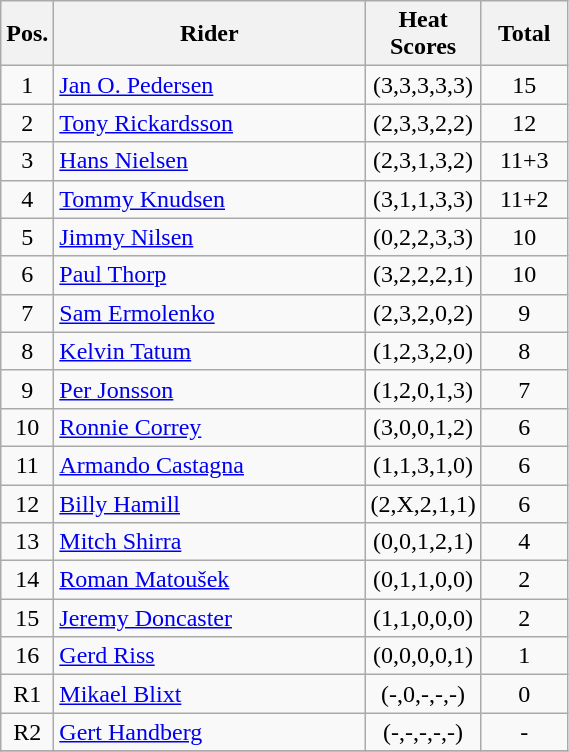<table class=wikitable>
<tr>
<th width=25px>Pos.</th>
<th width=200px>Rider</th>
<th width=70px>Heat Scores</th>
<th width=50px>Total</th>
</tr>
<tr align=center >
<td>1</td>
<td align=left> <a href='#'>Jan O. Pedersen</a></td>
<td>(3,3,3,3,3)</td>
<td>15</td>
</tr>
<tr align=center >
<td>2</td>
<td align=left> <a href='#'>Tony Rickardsson</a></td>
<td>(2,3,3,2,2)</td>
<td>12</td>
</tr>
<tr align=center >
<td>3</td>
<td align=left> <a href='#'>Hans Nielsen</a></td>
<td>(2,3,1,3,2)</td>
<td>11+3</td>
</tr>
<tr align=center>
<td>4</td>
<td align=left> <a href='#'>Tommy Knudsen</a></td>
<td>(3,1,1,3,3)</td>
<td>11+2</td>
</tr>
<tr align=center>
<td>5</td>
<td align=left> <a href='#'>Jimmy Nilsen</a></td>
<td>(0,2,2,3,3)</td>
<td>10</td>
</tr>
<tr align=center>
<td>6</td>
<td align=left> <a href='#'>Paul Thorp</a></td>
<td>(3,2,2,2,1)</td>
<td>10</td>
</tr>
<tr align=center>
<td>7</td>
<td align=left> <a href='#'>Sam Ermolenko</a></td>
<td>(2,3,2,0,2)</td>
<td>9</td>
</tr>
<tr align=center>
<td>8</td>
<td align=left> <a href='#'>Kelvin Tatum</a></td>
<td>(1,2,3,2,0)</td>
<td>8</td>
</tr>
<tr align=center>
<td>9</td>
<td align=left> <a href='#'>Per Jonsson</a></td>
<td>(1,2,0,1,3)</td>
<td>7</td>
</tr>
<tr align=center>
<td>10</td>
<td align=left> <a href='#'>Ronnie Correy</a></td>
<td>(3,0,0,1,2)</td>
<td>6</td>
</tr>
<tr align=center>
<td>11</td>
<td align=left> <a href='#'>Armando Castagna</a></td>
<td>(1,1,3,1,0)</td>
<td>6</td>
</tr>
<tr align=center>
<td>12</td>
<td align=left> <a href='#'>Billy Hamill</a></td>
<td>(2,X,2,1,1)</td>
<td>6</td>
</tr>
<tr align=center>
<td>13</td>
<td align=left> <a href='#'>Mitch Shirra</a></td>
<td>(0,0,1,2,1)</td>
<td>4</td>
</tr>
<tr align=center>
<td>14</td>
<td align=left> <a href='#'>Roman Matoušek</a></td>
<td>(0,1,1,0,0)</td>
<td>2</td>
</tr>
<tr align=center>
<td>15</td>
<td align=left> <a href='#'>Jeremy Doncaster</a></td>
<td>(1,1,0,0,0)</td>
<td>2</td>
</tr>
<tr align=center>
<td>16</td>
<td align=left> <a href='#'>Gerd Riss</a></td>
<td>(0,0,0,0,1)</td>
<td>1</td>
</tr>
<tr align=center>
<td>R1</td>
<td align=left> <a href='#'>Mikael Blixt</a></td>
<td>(-,0,-,-,-)</td>
<td>0</td>
</tr>
<tr align=center>
<td>R2</td>
<td align=left> <a href='#'>Gert Handberg</a></td>
<td>(-,-,-,-,-)</td>
<td>-</td>
</tr>
<tr align=center>
</tr>
</table>
